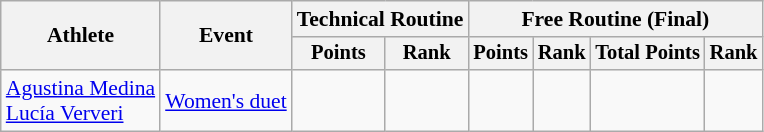<table class=wikitable style="font-size:90%">
<tr>
<th rowspan="2">Athlete</th>
<th rowspan="2">Event</th>
<th colspan="2">Technical Routine</th>
<th colspan="4">Free Routine (Final)</th>
</tr>
<tr style="font-size:95%">
<th>Points</th>
<th>Rank</th>
<th>Points</th>
<th>Rank</th>
<th>Total Points</th>
<th>Rank</th>
</tr>
<tr align=center>
<td align=left><a href='#'>Agustina Medina</a><br><a href='#'>Lucía Ververi</a></td>
<td align=left><a href='#'>Women's duet</a></td>
<td></td>
<td></td>
<td></td>
<td></td>
<td></td>
<td></td>
</tr>
</table>
